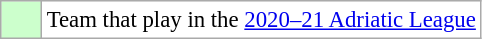<table class="wikitable" style="font-size: 95%;text-align:center;">
<tr>
<td style="background: #ccffcc;" width="20"></td>
<td bgcolor="#ffffff" align="left">Team that play in the <a href='#'>2020–21 Adriatic League</a></td>
</tr>
</table>
